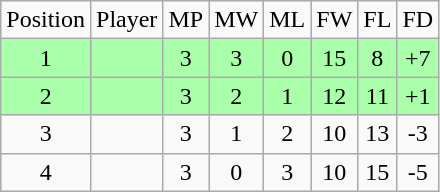<table class="wikitable" style="text-align: center;">
<tr>
<td>Position</td>
<td>Player</td>
<td>MP</td>
<td>MW</td>
<td>ML</td>
<td>FW</td>
<td>FL</td>
<td>FD</td>
</tr>
<tr style="background:#afa;">
<td>1</td>
<td style="text-align:left;"></td>
<td>3</td>
<td>3</td>
<td>0</td>
<td>15</td>
<td>8</td>
<td>+7</td>
</tr>
<tr style="background:#afa;">
<td>2</td>
<td style="text-align:left;"></td>
<td>3</td>
<td>2</td>
<td>1</td>
<td>12</td>
<td>11</td>
<td>+1</td>
</tr>
<tr>
<td>3</td>
<td style="text-align:left;"></td>
<td>3</td>
<td>1</td>
<td>2</td>
<td>10</td>
<td>13</td>
<td>-3</td>
</tr>
<tr>
<td>4</td>
<td style=text-align:left;"></td>
<td>3</td>
<td>0</td>
<td>3</td>
<td>10</td>
<td>15</td>
<td>-5</td>
</tr>
</table>
